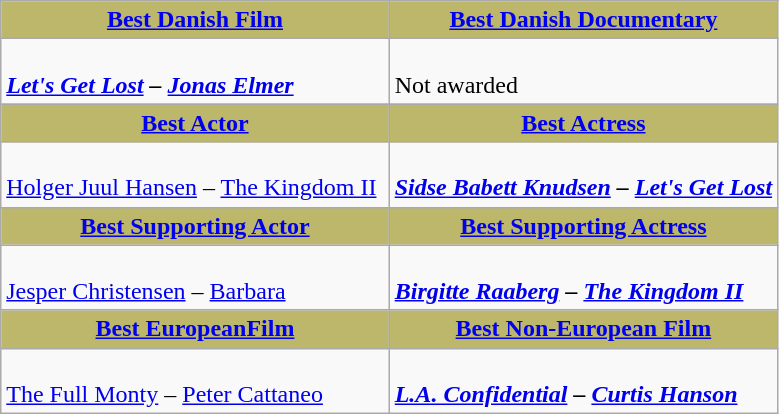<table class="wikitable">
<tr>
<th style="background:#BDB76B; width: 50%"><a href='#'>Best Danish Film</a></th>
<th style="background:#BDB76B; width: 50%"><a href='#'>Best Danish Documentary</a></th>
</tr>
<tr>
<td valign="top"><br><strong><em><a href='#'>Let's Get Lost</a><em> – <a href='#'>Jonas Elmer</a><strong></td>
<td valign="top"><br></em>Not awarded<em></td>
</tr>
<tr>
<th style="background:#BDB76B;"><a href='#'>Best Actor</a></th>
<th style="background:#BDB76B;"><a href='#'>Best Actress</a></th>
</tr>
<tr>
<td valign="top"><br></em></strong><a href='#'>Holger Juul Hansen</a> – </em><a href='#'>The Kingdom II</a></strong></td>
<td valign="top"><br><strong><em><a href='#'>Sidse Babett Knudsen</a> – <em><a href='#'>Let's Get Lost</a><strong></td>
</tr>
<tr>
<th style="background:#BDB76B;"><a href='#'>Best Supporting Actor</a></th>
<th style="background:#BDB76B;"><a href='#'>Best Supporting Actress</a></th>
</tr>
<tr>
<td valign="top"><br></em></strong><a href='#'>Jesper Christensen</a> – </em><a href='#'>Barbara</a></strong></td>
<td valign="top"><br><strong><em><a href='#'>Birgitte Raaberg</a> – <em><a href='#'>The Kingdom II</a><strong></td>
</tr>
<tr>
<th style="background:#BDB76B;"><a href='#'>Best EuropeanFilm</a></th>
<th style="background:#BDB76B;"><a href='#'>Best Non-European Film</a></th>
</tr>
<tr>
<td valign="top"><br></em></strong><a href='#'>The Full Monty</a></em> – <a href='#'>Peter Cattaneo</a></strong></td>
<td valign="top"><br><strong><em><a href='#'>L.A. Confidential</a><em> – <a href='#'>Curtis Hanson</a><strong></td>
</tr>
</table>
